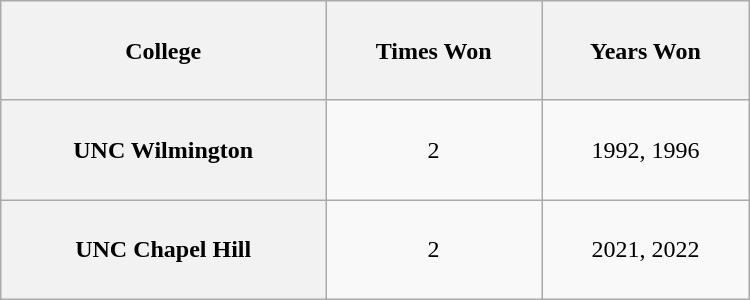<table class="wikitable" style="text-align: center; width: 500px; height: 200px;">
<tr>
<th>College</th>
<th>Times Won</th>
<th>Years Won</th>
</tr>
<tr>
<th>UNC Wilmington</th>
<td>2</td>
<td>1992, 1996</td>
</tr>
<tr>
<th>UNC Chapel Hill</th>
<td>2</td>
<td>2021, 2022</td>
</tr>
</table>
